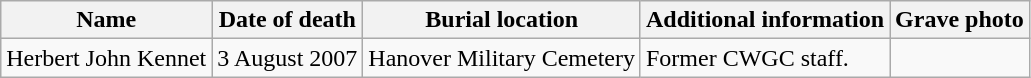<table class="wikitable">
<tr>
<th>Name</th>
<th>Date of death</th>
<th>Burial location</th>
<th>Additional information</th>
<th>Grave photo</th>
</tr>
<tr>
<td>Herbert John Kennet</td>
<td>3 August 2007</td>
<td>Hanover Military Cemetery</td>
<td>Former CWGC staff.</td>
<td></td>
</tr>
</table>
